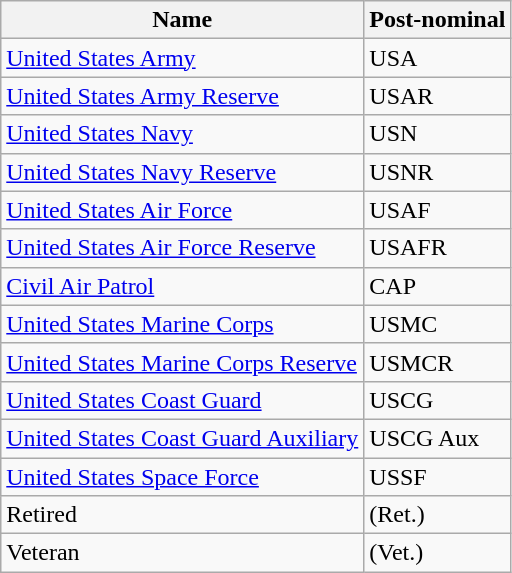<table class="wikitable sortable">
<tr>
<th>Name</th>
<th>Post-nominal</th>
</tr>
<tr>
<td><a href='#'>United States Army</a></td>
<td>USA</td>
</tr>
<tr>
<td><a href='#'>United States Army Reserve</a></td>
<td>USAR</td>
</tr>
<tr>
<td><a href='#'>United States Navy</a></td>
<td>USN</td>
</tr>
<tr>
<td><a href='#'>United States Navy Reserve</a></td>
<td>USNR</td>
</tr>
<tr>
<td><a href='#'>United States Air Force</a></td>
<td>USAF</td>
</tr>
<tr>
<td><a href='#'>United States Air Force Reserve</a></td>
<td>USAFR</td>
</tr>
<tr>
<td><a href='#'>Civil Air Patrol</a></td>
<td>CAP</td>
</tr>
<tr>
<td><a href='#'>United States Marine Corps</a></td>
<td>USMC</td>
</tr>
<tr>
<td><a href='#'>United States Marine Corps Reserve</a></td>
<td>USMCR</td>
</tr>
<tr>
<td><a href='#'>United States Coast Guard</a></td>
<td>USCG</td>
</tr>
<tr>
<td><a href='#'>United States Coast Guard Auxiliary</a></td>
<td>USCG Aux</td>
</tr>
<tr>
<td><a href='#'>United States Space Force</a></td>
<td>USSF</td>
</tr>
<tr>
<td>Retired</td>
<td>(Ret.)</td>
</tr>
<tr>
<td>Veteran</td>
<td>(Vet.)</td>
</tr>
</table>
